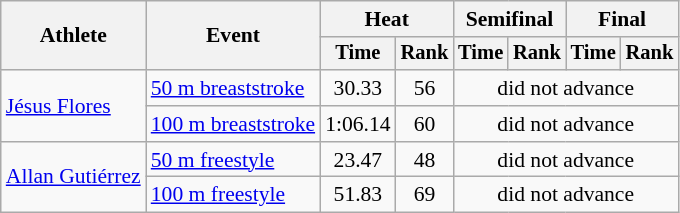<table class=wikitable style="font-size:90%">
<tr>
<th rowspan="2">Athlete</th>
<th rowspan="2">Event</th>
<th colspan="2">Heat</th>
<th colspan="2">Semifinal</th>
<th colspan="2">Final</th>
</tr>
<tr style="font-size:95%">
<th>Time</th>
<th>Rank</th>
<th>Time</th>
<th>Rank</th>
<th>Time</th>
<th>Rank</th>
</tr>
<tr align=center>
<td align=left rowspan=2><a href='#'>Jésus Flores</a></td>
<td align=left><a href='#'>50 m breaststroke</a></td>
<td>30.33</td>
<td>56</td>
<td colspan=4>did not advance</td>
</tr>
<tr align=center>
<td align=left><a href='#'>100 m breaststroke</a></td>
<td>1:06.14</td>
<td>60</td>
<td colspan=4>did not advance</td>
</tr>
<tr align=center>
<td align=left rowspan=2><a href='#'>Allan Gutiérrez</a></td>
<td align=left><a href='#'>50 m freestyle</a></td>
<td>23.47</td>
<td>48</td>
<td colspan=4>did not advance</td>
</tr>
<tr align=center>
<td align=left><a href='#'>100 m freestyle</a></td>
<td>51.83</td>
<td>69</td>
<td colspan=4>did not advance</td>
</tr>
</table>
